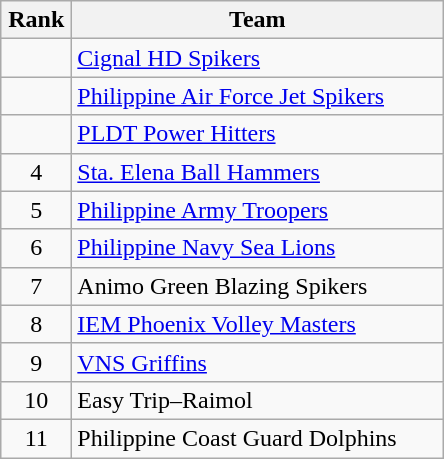<table class="wikitable" style="text-align: center;">
<tr>
<th width=40>Rank</th>
<th width=240>Team</th>
</tr>
<tr>
<td></td>
<td align="left"><a href='#'>Cignal HD Spikers</a></td>
</tr>
<tr>
<td></td>
<td align="left"><a href='#'>Philippine Air Force Jet Spikers</a></td>
</tr>
<tr>
<td></td>
<td align="left"><a href='#'>PLDT Power Hitters</a></td>
</tr>
<tr>
<td>4</td>
<td align="left"><a href='#'>Sta. Elena Ball Hammers</a></td>
</tr>
<tr>
<td>5</td>
<td align="left"><a href='#'>Philippine Army Troopers</a></td>
</tr>
<tr>
<td>6</td>
<td align="left"><a href='#'>Philippine Navy Sea Lions</a></td>
</tr>
<tr>
<td>7</td>
<td align="left">Animo Green Blazing Spikers</td>
</tr>
<tr>
<td>8</td>
<td align="left"><a href='#'>IEM Phoenix Volley Masters</a></td>
</tr>
<tr>
<td>9</td>
<td align="left"><a href='#'>VNS Griffins</a></td>
</tr>
<tr>
<td>10</td>
<td align="left">Easy Trip–Raimol</td>
</tr>
<tr>
<td>11</td>
<td align="left">Philippine Coast Guard Dolphins</td>
</tr>
</table>
